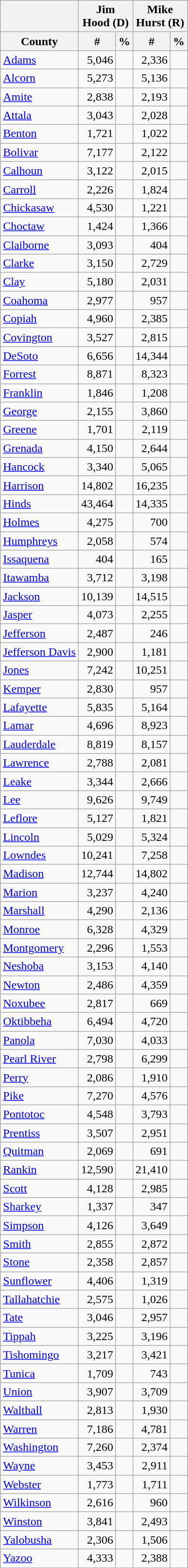<table class="wikitable sortable" style="text-align:right">
<tr>
<th></th>
<th colspan="2" style="text-align:center;">Jim<br>Hood (D)</th>
<th colspan="2" style="text-align:center;">Mike<br>Hurst (R)</th>
</tr>
<tr>
<th align="center">County</th>
<th data-sort-type="number" style="text-align:center;">#</th>
<th data-sort-type="number" style="text-align:center;">%</th>
<th data-sort-type="number" style="text-align:center;">#</th>
<th data-sort-type="number" style="text-align:center;">%</th>
</tr>
<tr>
<td align="left"><a href='#'>Adams</a></td>
<td>5,046</td>
<td></td>
<td>2,336</td>
<td></td>
</tr>
<tr>
<td align="left"><a href='#'>Alcorn</a></td>
<td>5,273</td>
<td></td>
<td>5,136</td>
<td></td>
</tr>
<tr>
<td align="left"><a href='#'>Amite</a></td>
<td>2,838</td>
<td></td>
<td>2,193</td>
<td></td>
</tr>
<tr>
<td align="left"><a href='#'>Attala</a></td>
<td>3,043</td>
<td></td>
<td>2,028</td>
<td></td>
</tr>
<tr>
<td align="left"><a href='#'>Benton</a></td>
<td>1,721</td>
<td></td>
<td>1,022</td>
<td></td>
</tr>
<tr>
<td align="left"><a href='#'>Bolivar</a></td>
<td>7,177</td>
<td></td>
<td>2,122</td>
<td></td>
</tr>
<tr>
<td align="left"><a href='#'>Calhoun</a></td>
<td>3,122</td>
<td></td>
<td>2,015</td>
<td></td>
</tr>
<tr>
<td align="left"><a href='#'>Carroll</a></td>
<td>2,226</td>
<td></td>
<td>1,824</td>
<td></td>
</tr>
<tr>
<td align="left"><a href='#'>Chickasaw</a></td>
<td>4,530</td>
<td></td>
<td>1,221</td>
<td></td>
</tr>
<tr>
<td align="left"><a href='#'>Choctaw</a></td>
<td>1,424</td>
<td></td>
<td>1,366</td>
<td></td>
</tr>
<tr>
<td align="left"><a href='#'>Claiborne</a></td>
<td>3,093</td>
<td></td>
<td>404</td>
<td></td>
</tr>
<tr>
<td align="left"><a href='#'>Clarke</a></td>
<td>3,150</td>
<td></td>
<td>2,729</td>
<td></td>
</tr>
<tr>
<td align="left"><a href='#'>Clay</a></td>
<td>5,180</td>
<td></td>
<td>2,031</td>
<td></td>
</tr>
<tr>
<td align="left"><a href='#'>Coahoma</a></td>
<td>2,977</td>
<td></td>
<td>957</td>
<td></td>
</tr>
<tr>
<td align="left"><a href='#'>Copiah</a></td>
<td>4,960</td>
<td></td>
<td>2,385</td>
<td></td>
</tr>
<tr>
<td align="left"><a href='#'>Covington</a></td>
<td>3,527</td>
<td></td>
<td>2,815</td>
<td></td>
</tr>
<tr>
<td align="left"><a href='#'>DeSoto</a></td>
<td>6,656</td>
<td></td>
<td>14,344</td>
<td></td>
</tr>
<tr>
<td align="left"><a href='#'>Forrest</a></td>
<td>8,871</td>
<td></td>
<td>8,323</td>
<td></td>
</tr>
<tr>
<td align="left"><a href='#'>Franklin</a></td>
<td>1,846</td>
<td></td>
<td>1,208</td>
<td></td>
</tr>
<tr>
<td align="left"><a href='#'>George</a></td>
<td>2,155</td>
<td></td>
<td>3,860</td>
<td></td>
</tr>
<tr>
<td align="left"><a href='#'>Greene</a></td>
<td>1,701</td>
<td></td>
<td>2,119</td>
<td></td>
</tr>
<tr>
<td align="left"><a href='#'>Grenada</a></td>
<td>4,150</td>
<td></td>
<td>2,644</td>
<td></td>
</tr>
<tr>
<td align="left"><a href='#'>Hancock</a></td>
<td>3,340</td>
<td></td>
<td>5,065</td>
<td></td>
</tr>
<tr>
<td align="left"><a href='#'>Harrison</a></td>
<td>14,802</td>
<td></td>
<td>16,235</td>
<td></td>
</tr>
<tr>
<td align="left"><a href='#'>Hinds</a></td>
<td>43,464</td>
<td></td>
<td>14,335</td>
<td></td>
</tr>
<tr>
<td align="left"><a href='#'>Holmes</a></td>
<td>4,275</td>
<td></td>
<td>700</td>
<td></td>
</tr>
<tr>
<td align="left"><a href='#'>Humphreys</a></td>
<td>2,058</td>
<td></td>
<td>574</td>
<td></td>
</tr>
<tr>
<td align="left"><a href='#'>Issaquena</a></td>
<td>404</td>
<td></td>
<td>165</td>
<td></td>
</tr>
<tr>
<td align="left"><a href='#'>Itawamba</a></td>
<td>3,712</td>
<td></td>
<td>3,198</td>
<td></td>
</tr>
<tr>
<td align="left"><a href='#'>Jackson</a></td>
<td>10,139</td>
<td></td>
<td>14,515</td>
<td></td>
</tr>
<tr>
<td align="left"><a href='#'>Jasper</a></td>
<td>4,073</td>
<td></td>
<td>2,255</td>
<td></td>
</tr>
<tr>
<td align="left"><a href='#'>Jefferson</a></td>
<td>2,487</td>
<td></td>
<td>246</td>
<td></td>
</tr>
<tr>
<td align="left"><a href='#'>Jefferson Davis</a></td>
<td>2,900</td>
<td></td>
<td>1,181</td>
<td></td>
</tr>
<tr>
<td align="left"><a href='#'>Jones</a></td>
<td>7,242</td>
<td></td>
<td>10,251</td>
<td></td>
</tr>
<tr>
<td align="left"><a href='#'>Kemper</a></td>
<td>2,830</td>
<td></td>
<td>957</td>
<td></td>
</tr>
<tr>
<td align="left"><a href='#'>Lafayette</a></td>
<td>5,835</td>
<td></td>
<td>5,164</td>
<td></td>
</tr>
<tr>
<td align="left"><a href='#'>Lamar</a></td>
<td>4,696</td>
<td></td>
<td>8,923</td>
<td></td>
</tr>
<tr>
<td align="left"><a href='#'>Lauderdale</a></td>
<td>8,819</td>
<td></td>
<td>8,157</td>
<td></td>
</tr>
<tr>
<td align="left"><a href='#'>Lawrence</a></td>
<td>2,788</td>
<td></td>
<td>2,081</td>
<td></td>
</tr>
<tr>
<td align="left"><a href='#'>Leake</a></td>
<td>3,344</td>
<td></td>
<td>2,666</td>
<td></td>
</tr>
<tr>
<td align="left"><a href='#'>Lee</a></td>
<td>9,626</td>
<td></td>
<td>9,749</td>
<td></td>
</tr>
<tr>
<td align="left"><a href='#'>Leflore</a></td>
<td>5,127</td>
<td></td>
<td>1,821</td>
<td></td>
</tr>
<tr>
<td align="left"><a href='#'>Lincoln</a></td>
<td>5,029</td>
<td></td>
<td>5,324</td>
<td></td>
</tr>
<tr>
<td align="left"><a href='#'>Lowndes</a></td>
<td>10,241</td>
<td></td>
<td>7,258</td>
<td></td>
</tr>
<tr>
<td align="left"><a href='#'>Madison</a></td>
<td>12,744</td>
<td></td>
<td>14,802</td>
<td></td>
</tr>
<tr>
<td align="left"><a href='#'>Marion</a></td>
<td>3,237</td>
<td></td>
<td>4,240</td>
<td></td>
</tr>
<tr>
<td align="left"><a href='#'>Marshall</a></td>
<td>4,290</td>
<td></td>
<td>2,136</td>
<td></td>
</tr>
<tr>
<td align="left"><a href='#'>Monroe</a></td>
<td>6,328</td>
<td></td>
<td>4,329</td>
<td></td>
</tr>
<tr>
<td align="left"><a href='#'>Montgomery</a></td>
<td>2,296</td>
<td></td>
<td>1,553</td>
<td></td>
</tr>
<tr>
<td align="left"><a href='#'>Neshoba</a></td>
<td>3,153</td>
<td></td>
<td>4,140</td>
<td></td>
</tr>
<tr>
<td align="left"><a href='#'>Newton</a></td>
<td>2,486</td>
<td></td>
<td>4,359</td>
<td></td>
</tr>
<tr>
<td align="left"><a href='#'>Noxubee</a></td>
<td>2,817</td>
<td></td>
<td>669</td>
<td></td>
</tr>
<tr>
<td align="left"><a href='#'>Oktibbeha</a></td>
<td>6,494</td>
<td></td>
<td>4,720</td>
<td></td>
</tr>
<tr>
<td align="left"><a href='#'>Panola</a></td>
<td>7,030</td>
<td></td>
<td>4,033</td>
<td></td>
</tr>
<tr>
<td align="left"><a href='#'>Pearl River</a></td>
<td>2,798</td>
<td></td>
<td>6,299</td>
<td></td>
</tr>
<tr>
<td align="left"><a href='#'>Perry</a></td>
<td>2,086</td>
<td></td>
<td>1,910</td>
<td></td>
</tr>
<tr>
<td align="left"><a href='#'>Pike</a></td>
<td>7,270</td>
<td></td>
<td>4,576</td>
<td></td>
</tr>
<tr>
<td align="left"><a href='#'>Pontotoc</a></td>
<td>4,548</td>
<td></td>
<td>3,793</td>
<td></td>
</tr>
<tr>
<td align="left"><a href='#'>Prentiss</a></td>
<td>3,507</td>
<td></td>
<td>2,951</td>
<td></td>
</tr>
<tr>
<td align="left"><a href='#'>Quitman</a></td>
<td>2,069</td>
<td></td>
<td>691</td>
<td></td>
</tr>
<tr>
<td align="left"><a href='#'>Rankin</a></td>
<td>12,590</td>
<td></td>
<td>21,410</td>
<td></td>
</tr>
<tr>
<td align="left"><a href='#'>Scott</a></td>
<td>4,128</td>
<td></td>
<td>2,985</td>
<td></td>
</tr>
<tr>
<td align="left"><a href='#'>Sharkey</a></td>
<td>1,337</td>
<td></td>
<td>347</td>
<td></td>
</tr>
<tr>
<td align="left"><a href='#'>Simpson</a></td>
<td>4,126</td>
<td></td>
<td>3,649</td>
<td></td>
</tr>
<tr>
<td align="left"><a href='#'>Smith</a></td>
<td>2,855</td>
<td></td>
<td>2,872</td>
<td></td>
</tr>
<tr>
<td align="left"><a href='#'>Stone</a></td>
<td>2,358</td>
<td></td>
<td>2,857</td>
<td></td>
</tr>
<tr>
<td align="left"><a href='#'>Sunflower</a></td>
<td>4,406</td>
<td></td>
<td>1,319</td>
<td></td>
</tr>
<tr>
<td align="left"><a href='#'>Tallahatchie</a></td>
<td>2,575</td>
<td></td>
<td>1,026</td>
<td></td>
</tr>
<tr>
<td align="left"><a href='#'>Tate</a></td>
<td>3,046</td>
<td></td>
<td>2,957</td>
<td></td>
</tr>
<tr>
<td align="left"><a href='#'>Tippah</a></td>
<td>3,225</td>
<td></td>
<td>3,196</td>
<td></td>
</tr>
<tr>
<td align="left"><a href='#'>Tishomingo</a></td>
<td>3,217</td>
<td></td>
<td>3,421</td>
<td></td>
</tr>
<tr>
<td align="left"><a href='#'>Tunica</a></td>
<td>1,709</td>
<td></td>
<td>743</td>
<td></td>
</tr>
<tr>
<td align="left"><a href='#'>Union</a></td>
<td>3,907</td>
<td></td>
<td>3,709</td>
<td></td>
</tr>
<tr>
<td align="left"><a href='#'>Walthall</a></td>
<td>2,813</td>
<td></td>
<td>1,930</td>
<td></td>
</tr>
<tr>
<td align="left"><a href='#'>Warren</a></td>
<td>7,186</td>
<td></td>
<td>4,781</td>
<td></td>
</tr>
<tr>
<td align="left"><a href='#'>Washington</a></td>
<td>7,260</td>
<td></td>
<td>2,374</td>
<td></td>
</tr>
<tr>
<td align="left"><a href='#'>Wayne</a></td>
<td>3,453</td>
<td></td>
<td>2,911</td>
<td></td>
</tr>
<tr>
<td align="left"><a href='#'>Webster</a></td>
<td>1,773</td>
<td></td>
<td>1,711</td>
<td></td>
</tr>
<tr>
<td align="left"><a href='#'>Wilkinson</a></td>
<td>2,616</td>
<td></td>
<td>960</td>
<td></td>
</tr>
<tr>
<td align="left"><a href='#'>Winston</a></td>
<td>3,841</td>
<td></td>
<td>2,493</td>
<td></td>
</tr>
<tr>
<td align="left"><a href='#'>Yalobusha</a></td>
<td>2,306</td>
<td></td>
<td>1,506</td>
<td></td>
</tr>
<tr>
<td align="left"><a href='#'>Yazoo</a></td>
<td>4,333</td>
<td></td>
<td>2,388</td>
<td></td>
</tr>
</table>
